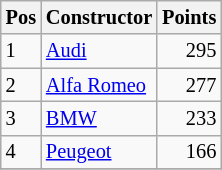<table class="wikitable"   style="font-size:   85%;">
<tr>
<th>Pos</th>
<th>Constructor</th>
<th>Points</th>
</tr>
<tr>
<td>1</td>
<td> <a href='#'>Audi</a></td>
<td align="right">295</td>
</tr>
<tr>
<td>2</td>
<td> <a href='#'>Alfa Romeo</a></td>
<td align="right">277</td>
</tr>
<tr>
<td>3</td>
<td> <a href='#'>BMW</a></td>
<td align="right">233</td>
</tr>
<tr>
<td>4</td>
<td> <a href='#'>Peugeot</a></td>
<td align="right">166</td>
</tr>
<tr>
</tr>
</table>
